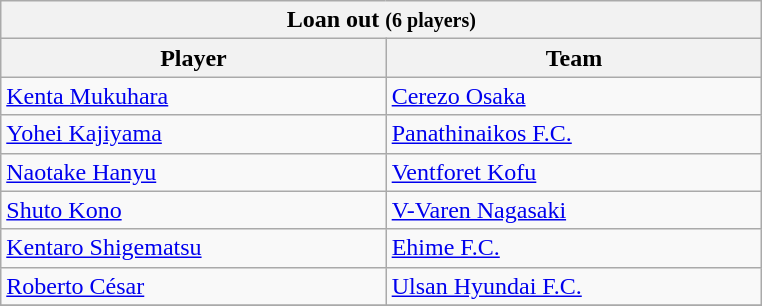<table class="wikitable collapsible">
<tr>
<th colspan="2" width="500"> <strong>Loan out</strong> <small>(6 players)</small></th>
</tr>
<tr>
<th>Player</th>
<th>Team</th>
</tr>
<tr>
<td> <a href='#'>Kenta Mukuhara</a></td>
<td> <a href='#'>Cerezo Osaka</a></td>
</tr>
<tr>
<td> <a href='#'>Yohei Kajiyama</a></td>
<td> <a href='#'>Panathinaikos F.C.</a></td>
</tr>
<tr>
<td> <a href='#'>Naotake Hanyu</a></td>
<td> <a href='#'>Ventforet Kofu</a></td>
</tr>
<tr>
<td> <a href='#'>Shuto Kono</a></td>
<td> <a href='#'>V-Varen Nagasaki</a></td>
</tr>
<tr>
<td> <a href='#'>Kentaro Shigematsu</a></td>
<td> <a href='#'>Ehime F.C.</a></td>
</tr>
<tr>
<td> <a href='#'>Roberto César</a></td>
<td> <a href='#'>Ulsan Hyundai F.C.</a></td>
</tr>
<tr>
</tr>
</table>
